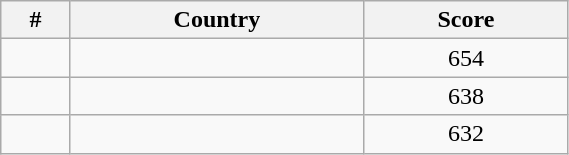<table class="wikitable" width=30% style="font-size:100%; text-align:center;">
<tr>
<th>#</th>
<th>Country</th>
<th>Score</th>
</tr>
<tr>
<td></td>
<td align=left></td>
<td>654</td>
</tr>
<tr>
<td></td>
<td align=left></td>
<td>638</td>
</tr>
<tr>
<td></td>
<td align=left></td>
<td>632</td>
</tr>
</table>
